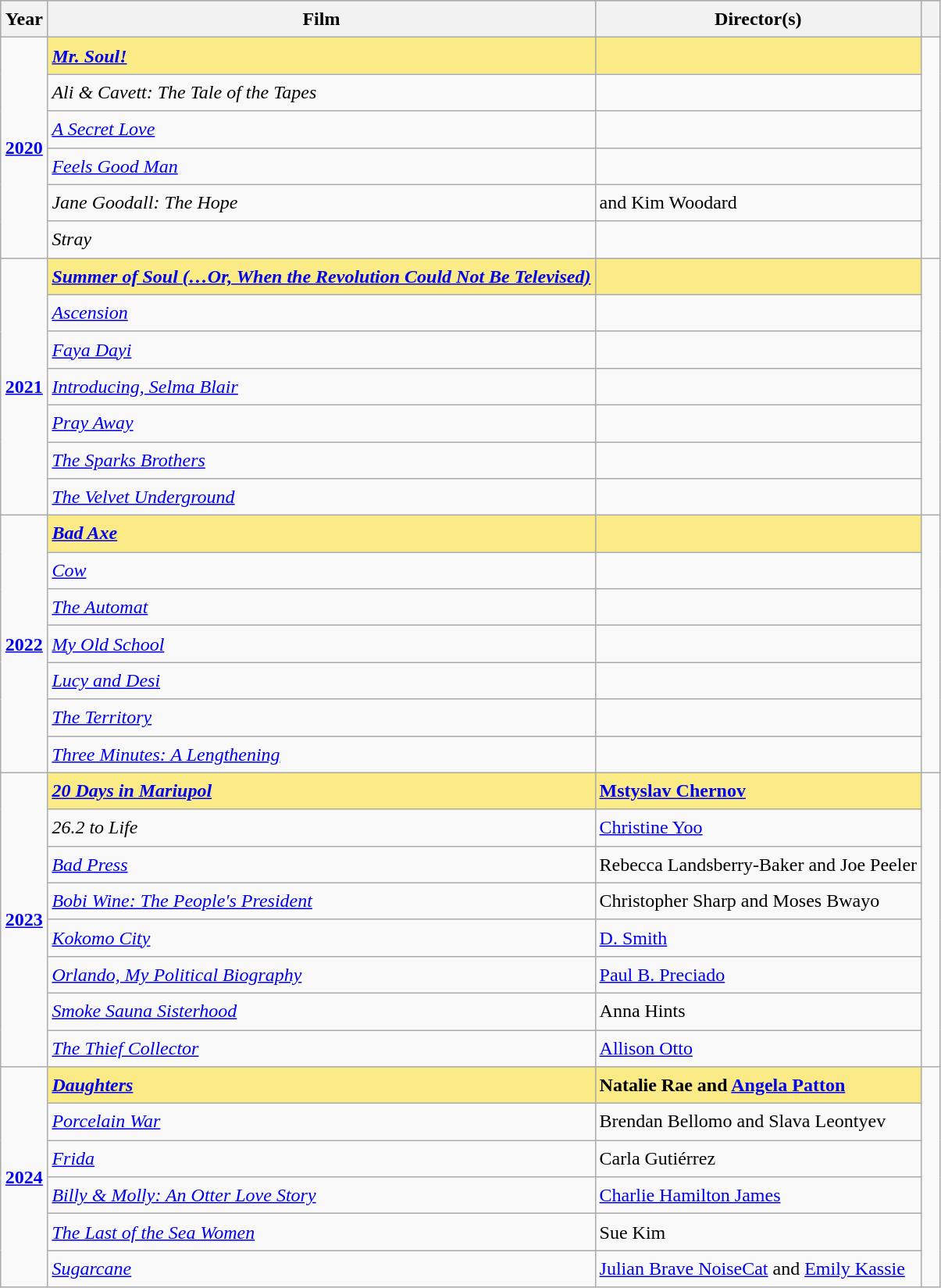<table class="wikitable sortable" style="font-size:1.00em; line-height:1.5em;">
<tr bgcolor="#bebebe">
<th width="5%">Year</th>
<th>Film</th>
<th>Director(s)</th>
<th width="2%"></th>
</tr>
<tr>
<td rowspan="6" style="text-align:center"><strong><a href='#'>2020</a></strong><br></td>
<td bgcolor="#FAEB86"><strong><em><a href='#'>Mr. Soul!</a></em></strong></td>
<td bgcolor="#FAEB86"><strong></strong></td>
<td rowspan="6" style="text-align:center"></td>
</tr>
<tr>
<td><em>Ali & Cavett: The Tale of the Tapes</em></td>
<td></td>
</tr>
<tr>
<td><em><a href='#'>A Secret Love</a></em></td>
<td></td>
</tr>
<tr>
<td><em><a href='#'>Feels Good Man</a></em></td>
<td></td>
</tr>
<tr>
<td><em>Jane Goodall: The Hope</em></td>
<td> and Kim Woodard</td>
</tr>
<tr>
<td><em>Stray</em></td>
<td></td>
</tr>
<tr>
<td rowspan="7" style="text-align:center"><strong><a href='#'>2021</a></strong><br></td>
<td bgcolor="#FAEB86"><strong><em><a href='#'>Summer of Soul (…Or, When the Revolution Could Not Be Televised)</a></em></strong></td>
<td bgcolor="#FAEB86"><strong></strong></td>
<td rowspan="7" style="text-align:center"></td>
</tr>
<tr>
<td><em><a href='#'>Ascension</a></em></td>
<td></td>
</tr>
<tr>
<td><em><a href='#'>Faya Dayi</a></em></td>
<td></td>
</tr>
<tr>
<td><em><a href='#'>Introducing, Selma Blair</a></em></td>
<td></td>
</tr>
<tr>
<td><em><a href='#'>Pray Away</a></em></td>
<td></td>
</tr>
<tr>
<td><em><a href='#'>The Sparks Brothers</a></em></td>
<td></td>
</tr>
<tr>
<td><em><a href='#'>The Velvet Underground</a></em></td>
<td></td>
</tr>
<tr>
<td rowspan="7" style="text-align:center"><strong><a href='#'>2022</a></strong><br></td>
<td bgcolor="#FAEB86"><strong><em><a href='#'>Bad Axe</a></em></strong></td>
<td bgcolor="#FAEB86"><strong></strong></td>
<td rowspan="7" style="text-align:center"></td>
</tr>
<tr>
<td><em><a href='#'>Cow</a></em></td>
<td></td>
</tr>
<tr>
<td><em><a href='#'>The Automat</a></em></td>
<td></td>
</tr>
<tr>
<td><em><a href='#'>My Old School</a></em></td>
<td></td>
</tr>
<tr>
<td><em><a href='#'>Lucy and Desi</a></em></td>
<td></td>
</tr>
<tr>
<td><em><a href='#'>The Territory</a></em></td>
<td></td>
</tr>
<tr>
<td><em><a href='#'>Three Minutes: A Lengthening</a></em></td>
<td></td>
</tr>
<tr>
<td rowspan="8" style="text-align:center"><strong><a href='#'>2023</a></strong><br></td>
<td bgcolor="#FAEB86"><strong><em><a href='#'>20 Days in Mariupol</a></em></strong></td>
<td bgcolor="#FAEB86"><strong><a href='#'>Mstyslav Chernov</a></strong></td>
<td rowspan="8" style="text-align:center"></td>
</tr>
<tr>
<td><em>26.2 to Life</em></td>
<td><a href='#'>Christine Yoo</a></td>
</tr>
<tr>
<td><em><a href='#'>Bad Press</a></em></td>
<td>Rebecca Landsberry-Baker and Joe Peeler</td>
</tr>
<tr>
<td><em><a href='#'>Bobi Wine: The People's President</a></em></td>
<td>Christopher Sharp and Moses Bwayo</td>
</tr>
<tr>
<td><em><a href='#'>Kokomo City</a></em></td>
<td><a href='#'>D. Smith</a></td>
</tr>
<tr>
<td><em><a href='#'>Orlando, My Political Biography</a></em></td>
<td><a href='#'>Paul B. Preciado</a></td>
</tr>
<tr>
<td><em><a href='#'>Smoke Sauna Sisterhood</a></em></td>
<td>Anna Hints</td>
</tr>
<tr>
<td><em><a href='#'>The Thief Collector</a></em></td>
<td><a href='#'>Allison Otto</a></td>
</tr>
<tr>
<td rowspan="6" style="text-align:center"><strong><a href='#'>2024</a></strong><br></td>
<td bgcolor="#FAEB86"><strong><em><a href='#'>Daughters</a></em></strong></td>
<td bgcolor="#FAEB86"><strong>Natalie Rae and <a href='#'>Angela Patton</a></strong></td>
<td rowspan="6" style="text-align:center"></td>
</tr>
<tr>
<td><em><a href='#'>Porcelain War</a></em></td>
<td>Brendan Bellomo and Slava Leontyev</td>
</tr>
<tr>
<td><em><a href='#'>Frida</a></em></td>
<td>Carla Gutiérrez</td>
</tr>
<tr>
<td><em><a href='#'>Billy & Molly: An Otter Love Story</a></em></td>
<td><a href='#'>Charlie Hamilton James</a></td>
</tr>
<tr>
<td><em><a href='#'>The Last of the Sea Women</a></em></td>
<td>Sue Kim</td>
</tr>
<tr>
<td><em><a href='#'>Sugarcane</a></em></td>
<td><a href='#'>Julian Brave NoiseCat</a> and <a href='#'>Emily Kassie</a></td>
</tr>
</table>
